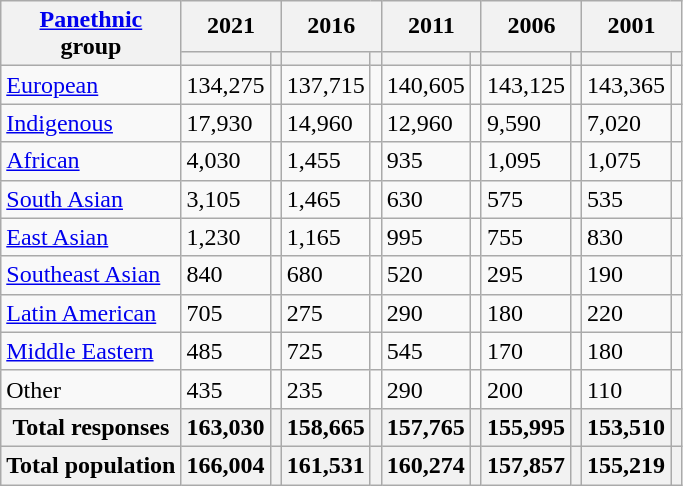<table class="wikitable collapsible sortable">
<tr>
<th rowspan="2"><a href='#'>Panethnic</a><br>group</th>
<th colspan="2">2021</th>
<th colspan="2">2016</th>
<th colspan="2">2011</th>
<th colspan="2">2006</th>
<th colspan="2">2001</th>
</tr>
<tr>
<th><a href='#'></a></th>
<th></th>
<th></th>
<th></th>
<th></th>
<th></th>
<th></th>
<th></th>
<th></th>
<th></th>
</tr>
<tr>
<td><a href='#'>European</a></td>
<td>134,275</td>
<td></td>
<td>137,715</td>
<td></td>
<td>140,605</td>
<td></td>
<td>143,125</td>
<td></td>
<td>143,365</td>
<td></td>
</tr>
<tr>
<td><a href='#'>Indigenous</a></td>
<td>17,930</td>
<td></td>
<td>14,960</td>
<td></td>
<td>12,960</td>
<td></td>
<td>9,590</td>
<td></td>
<td>7,020</td>
<td></td>
</tr>
<tr>
<td><a href='#'>African</a></td>
<td>4,030</td>
<td></td>
<td>1,455</td>
<td></td>
<td>935</td>
<td></td>
<td>1,095</td>
<td></td>
<td>1,075</td>
<td></td>
</tr>
<tr>
<td><a href='#'>South Asian</a></td>
<td>3,105</td>
<td></td>
<td>1,465</td>
<td></td>
<td>630</td>
<td></td>
<td>575</td>
<td></td>
<td>535</td>
<td></td>
</tr>
<tr>
<td><a href='#'>East Asian</a></td>
<td>1,230</td>
<td></td>
<td>1,165</td>
<td></td>
<td>995</td>
<td></td>
<td>755</td>
<td></td>
<td>830</td>
<td></td>
</tr>
<tr>
<td><a href='#'>Southeast Asian</a></td>
<td>840</td>
<td></td>
<td>680</td>
<td></td>
<td>520</td>
<td></td>
<td>295</td>
<td></td>
<td>190</td>
<td></td>
</tr>
<tr>
<td><a href='#'>Latin American</a></td>
<td>705</td>
<td></td>
<td>275</td>
<td></td>
<td>290</td>
<td></td>
<td>180</td>
<td></td>
<td>220</td>
<td></td>
</tr>
<tr>
<td><a href='#'>Middle Eastern</a></td>
<td>485</td>
<td></td>
<td>725</td>
<td></td>
<td>545</td>
<td></td>
<td>170</td>
<td></td>
<td>180</td>
<td></td>
</tr>
<tr>
<td>Other</td>
<td>435</td>
<td></td>
<td>235</td>
<td></td>
<td>290</td>
<td></td>
<td>200</td>
<td></td>
<td>110</td>
<td></td>
</tr>
<tr>
<th>Total responses</th>
<th>163,030</th>
<th></th>
<th>158,665</th>
<th></th>
<th>157,765</th>
<th></th>
<th>155,995</th>
<th></th>
<th>153,510</th>
<th></th>
</tr>
<tr>
<th>Total population</th>
<th>166,004</th>
<th></th>
<th>161,531</th>
<th></th>
<th>160,274</th>
<th></th>
<th>157,857</th>
<th></th>
<th>155,219</th>
<th></th>
</tr>
</table>
